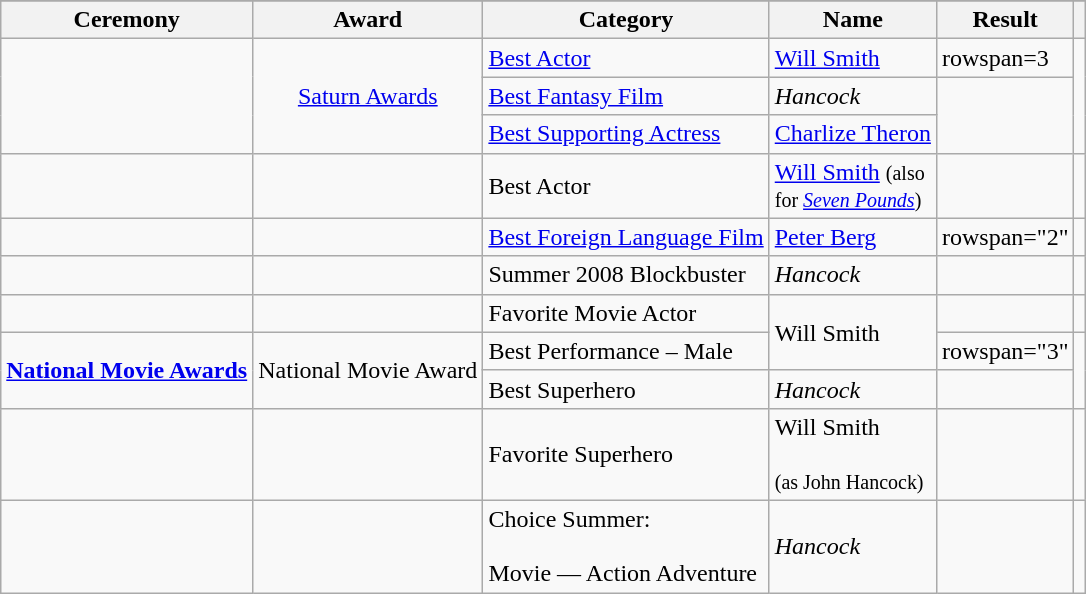<table class="wikitable sortable plainrowheaders">
<tr>
</tr>
<tr>
<th scope="col">Ceremony</th>
<th scope="col">Award</th>
<th scope="col">Category</th>
<th scope="col">Name</th>
<th scope="col">Result</th>
<th></th>
</tr>
<tr>
<td rowspan=3></td>
<td rowspan=3 style="text-align:center;"><a href='#'>Saturn Awards</a></td>
<td><a href='#'>Best Actor</a></td>
<td><a href='#'>Will Smith</a></td>
<td>rowspan=3 </td>
<td rowspan=3 style="text-align:center;"></td>
</tr>
<tr>
<td><a href='#'>Best Fantasy Film</a></td>
<td><em>Hancock</em></td>
</tr>
<tr>
<td><a href='#'>Best Supporting Actress</a></td>
<td><a href='#'>Charlize Theron</a></td>
</tr>
<tr>
<td></td>
<td></td>
<td>Best Actor</td>
<td><a href='#'>Will Smith</a> <small>(also <br>for <em><a href='#'>Seven Pounds</a></em>)</small></td>
<td></td>
<td style="text-align:center;"></td>
</tr>
<tr>
<td></td>
<td></td>
<td><a href='#'>Best Foreign Language Film</a></td>
<td><a href='#'>Peter Berg</a></td>
<td>rowspan="2" </td>
<td style="text-align:center;"></td>
</tr>
<tr>
<td></td>
<td></td>
<td>Summer 2008 Blockbuster</td>
<td><em>Hancock</em></td>
<td style="text-align:center;"></td>
</tr>
<tr>
<td></td>
<td></td>
<td>Favorite Movie Actor</td>
<td rowspan=2>Will Smith</td>
<td></td>
<td style="text-align:center;"></td>
</tr>
<tr>
<td rowspan="2" style="text-align:center;"><strong><a href='#'>National Movie Awards</a></strong></td>
<td rowspan="2" style="text-align:center;">National Movie Award</td>
<td>Best Performance – Male</td>
<td>rowspan="3" </td>
<td rowspan="2" style="text-align:center;"></td>
</tr>
<tr>
<td>Best Superhero</td>
<td><em>Hancock</em></td>
</tr>
<tr>
<td></td>
<td></td>
<td>Favorite Superhero</td>
<td>Will Smith  <br><br><small>(as John Hancock)</small></td>
<td style="text-align:center;"></td>
</tr>
<tr>
<td></td>
<td></td>
<td>Choice Summer:  <br><br>Movie — Action Adventure</td>
<td><em>Hancock</em></td>
<td></td>
<td style="text-align:center;"></td>
</tr>
</table>
